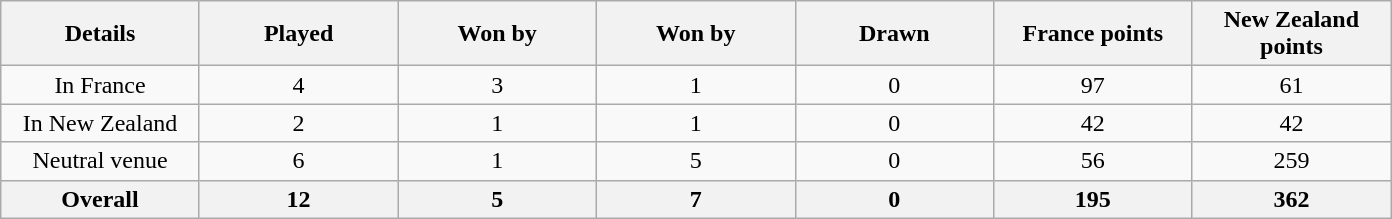<table class="wikitable sortable" style="text-align: center;">
<tr>
<th width="125">Details</th>
<th width="125">Played</th>
<th width="125">Won by<br></th>
<th width="125">Won by<br></th>
<th width="125">Drawn</th>
<th width="125">France points</th>
<th width="125">New Zealand points</th>
</tr>
<tr>
<td>In France</td>
<td>4</td>
<td>3</td>
<td>1</td>
<td>0</td>
<td>97</td>
<td>61</td>
</tr>
<tr>
<td>In New Zealand</td>
<td>2</td>
<td>1</td>
<td>1</td>
<td>0</td>
<td>42</td>
<td>42</td>
</tr>
<tr>
<td>Neutral venue</td>
<td>6</td>
<td>1</td>
<td>5</td>
<td>0</td>
<td>56</td>
<td>259</td>
</tr>
<tr>
<th>Overall</th>
<th>12</th>
<th>5</th>
<th>7</th>
<th>0</th>
<th>195</th>
<th>362</th>
</tr>
</table>
